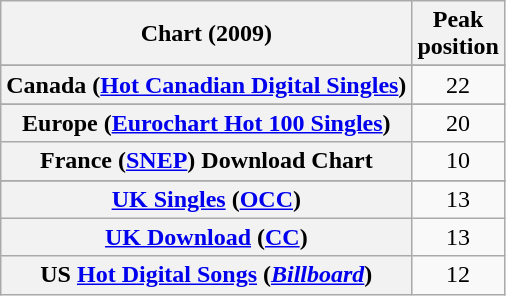<table class="wikitable sortable plainrowheaders" style="text-align:center">
<tr>
<th scope="col">Chart (2009)</th>
<th scope="col">Peak<br>position</th>
</tr>
<tr>
</tr>
<tr>
</tr>
<tr>
<th scope="row">Canada (<a href='#'>Hot Canadian Digital Singles</a>)</th>
<td>22</td>
</tr>
<tr>
</tr>
<tr>
<th scope="row">Europe (<a href='#'>Eurochart Hot 100 Singles</a>)</th>
<td>20</td>
</tr>
<tr>
<th scope="row">France (<a href='#'>SNEP</a>) Download Chart</th>
<td>10</td>
</tr>
<tr>
</tr>
<tr>
</tr>
<tr>
</tr>
<tr>
</tr>
<tr>
</tr>
<tr>
</tr>
<tr>
<th scope="row"><a href='#'>UK Singles</a> (<a href='#'>OCC</a>)</th>
<td>13</td>
</tr>
<tr>
<th scope="row"><a href='#'>UK Download</a> (<a href='#'>CC</a>)</th>
<td>13</td>
</tr>
<tr>
<th scope="row">US <a href='#'>Hot Digital Songs</a> (<em><a href='#'>Billboard</a></em>)</th>
<td>12</td>
</tr>
</table>
